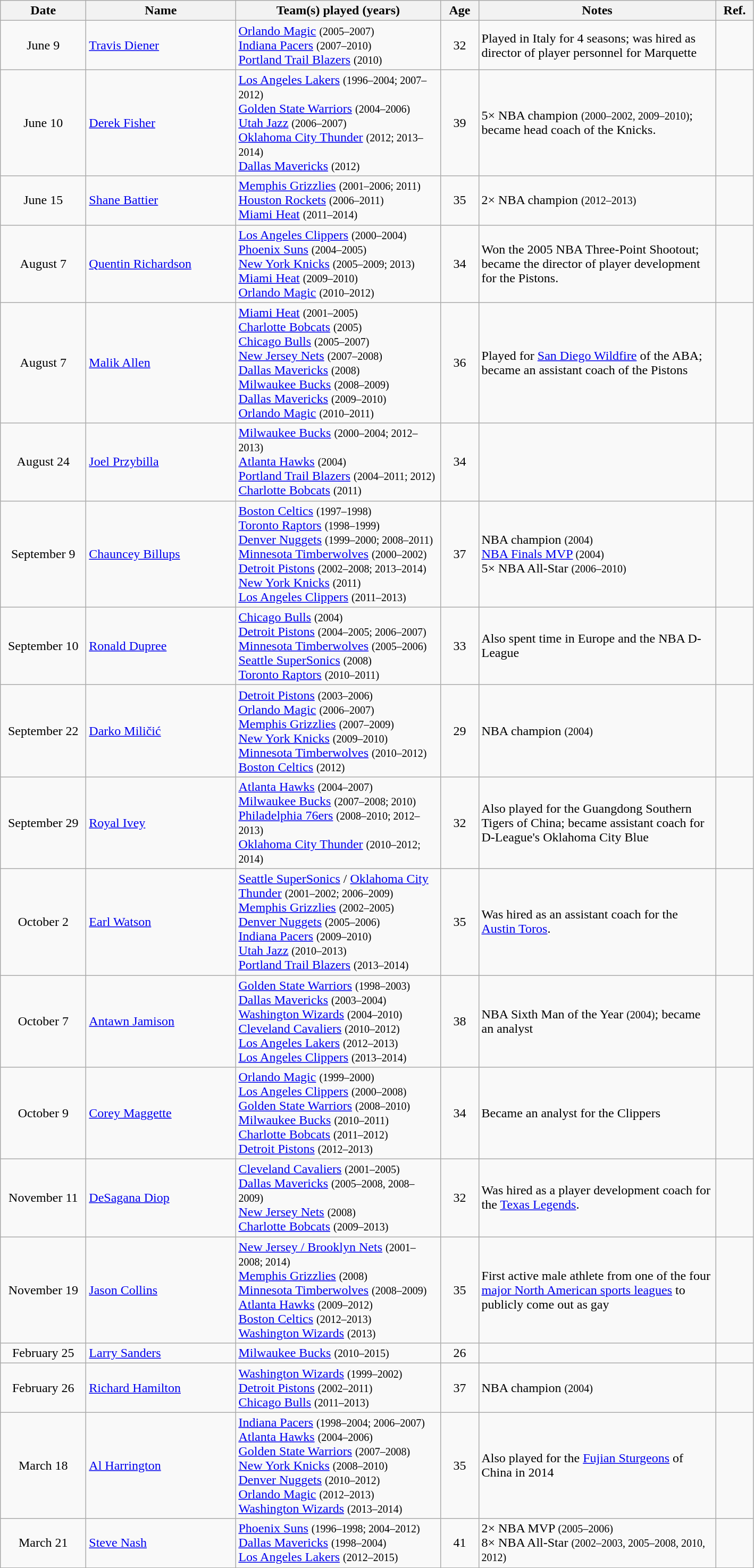<table class="wikitable">
<tr>
<th style="width:100px">Date</th>
<th style="width:180px">Name</th>
<th style="width:250px">Team(s) played (years)</th>
<th style="width:40px">Age</th>
<th style="width:290px">Notes</th>
<th style="width:40px">Ref.</th>
</tr>
<tr>
<td align=center>June 9</td>
<td><a href='#'>Travis Diener</a></td>
<td><a href='#'>Orlando Magic</a> <small>(2005–2007)</small><br><a href='#'>Indiana Pacers</a> <small>(2007–2010)</small><br><a href='#'>Portland Trail Blazers</a> <small>(2010)</small></td>
<td align=center>32</td>
<td>Played in Italy for 4 seasons; was hired as director of player personnel for Marquette</td>
<td align=center></td>
</tr>
<tr>
<td align=center>June 10</td>
<td><a href='#'>Derek Fisher</a></td>
<td><a href='#'>Los Angeles Lakers</a> <small>(1996–2004; 2007–2012)</small><br><a href='#'>Golden State Warriors</a> <small>(2004–2006)</small><br><a href='#'>Utah Jazz</a> <small>(2006–2007)</small><br><a href='#'>Oklahoma City Thunder</a> <small>(2012; 2013–2014)</small><br><a href='#'>Dallas Mavericks</a> <small>(2012)</small></td>
<td align=center>39</td>
<td>5× NBA champion <small>(2000–2002, 2009–2010)</small>; became head coach of the Knicks.</td>
<td align=center></td>
</tr>
<tr>
<td align=center>June 15</td>
<td><a href='#'>Shane Battier</a></td>
<td><a href='#'>Memphis Grizzlies</a> <small>(2001–2006; 2011)</small><br><a href='#'>Houston Rockets</a> <small>(2006–2011)</small><br><a href='#'>Miami Heat</a> <small>(2011–2014)</small></td>
<td align=center>35</td>
<td>2× NBA champion <small>(2012–2013)</small></td>
<td align=center></td>
</tr>
<tr>
<td align=center>August 7</td>
<td><a href='#'>Quentin Richardson</a></td>
<td><a href='#'>Los Angeles Clippers</a> <small>(2000–2004)</small><br><a href='#'>Phoenix Suns</a> <small>(2004–2005)</small><br><a href='#'>New York Knicks</a> <small>(2005–2009; 2013)</small><br><a href='#'>Miami Heat</a> <small>(2009–2010)</small><br><a href='#'>Orlando Magic</a> <small>(2010–2012)</small></td>
<td align=center>34</td>
<td>Won the 2005 NBA Three-Point Shootout; became the director of player development for the Pistons.</td>
<td align=center></td>
</tr>
<tr>
<td align=center>August 7</td>
<td><a href='#'>Malik Allen</a></td>
<td><a href='#'>Miami Heat</a> <small>(2001–2005)</small><br><a href='#'>Charlotte Bobcats</a> <small>(2005)</small><br><a href='#'>Chicago Bulls</a> <small>(2005–2007)</small><br><a href='#'>New Jersey Nets</a> <small>(2007–2008)</small><br><a href='#'>Dallas Mavericks</a> <small>(2008)</small><br><a href='#'>Milwaukee Bucks</a> <small>(2008–2009)</small><br><a href='#'>Dallas Mavericks</a> <small>(2009–2010)</small><br><a href='#'>Orlando Magic</a> <small>(2010–2011)</small></td>
<td align=center>36</td>
<td>Played for <a href='#'>San Diego Wildfire</a> of the ABA; became an assistant coach of the Pistons</td>
<td align=center></td>
</tr>
<tr>
<td align=center>August 24</td>
<td><a href='#'>Joel Przybilla</a></td>
<td><a href='#'>Milwaukee Bucks</a> <small>(2000–2004; 2012–2013)</small><br><a href='#'>Atlanta Hawks</a> <small>(2004)</small><br><a href='#'>Portland Trail Blazers</a> <small>(2004–2011; 2012)</small><br><a href='#'>Charlotte Bobcats</a> <small>(2011)</small></td>
<td align=center>34</td>
<td></td>
<td align=center></td>
</tr>
<tr>
<td align=center>September 9</td>
<td><a href='#'>Chauncey Billups</a></td>
<td><a href='#'>Boston Celtics</a> <small>(1997–1998)</small><br><a href='#'>Toronto Raptors</a> <small>(1998–1999)</small><br><a href='#'>Denver Nuggets</a> <small>(1999–2000; 2008–2011)</small><br><a href='#'>Minnesota Timberwolves</a> <small>(2000–2002)</small><br><a href='#'>Detroit Pistons</a> <small>(2002–2008; 2013–2014)</small><br><a href='#'>New York Knicks</a> <small>(2011)</small><br><a href='#'>Los Angeles Clippers</a> <small>(2011–2013)</small></td>
<td align=center>37</td>
<td>NBA champion <small>(2004)</small><br><a href='#'>NBA Finals MVP</a><small> (2004)</small><br>5× NBA All-Star <small>(2006–2010)</small></td>
<td align=center></td>
</tr>
<tr>
<td align=center>September 10</td>
<td><a href='#'>Ronald Dupree</a></td>
<td><a href='#'>Chicago Bulls</a> <small>(2004)</small><br><a href='#'>Detroit Pistons</a> <small>(2004–2005; 2006–2007)</small><br><a href='#'>Minnesota Timberwolves</a> <small>(2005–2006)</small><br><a href='#'>Seattle SuperSonics</a> <small>(2008)</small><br><a href='#'>Toronto Raptors</a> <small>(2010–2011)</small></td>
<td align=center>33</td>
<td>Also spent time in Europe and the NBA D-League</td>
<td align=center></td>
</tr>
<tr>
<td align=center>September 22</td>
<td><a href='#'>Darko Miličić</a></td>
<td><a href='#'>Detroit Pistons</a> <small>(2003–2006)</small><br><a href='#'>Orlando Magic</a> <small>(2006–2007)</small><br><a href='#'>Memphis Grizzlies</a> <small>(2007–2009)</small><br><a href='#'>New York Knicks</a> <small>(2009–2010)</small><br><a href='#'>Minnesota Timberwolves</a> <small>(2010–2012)</small><br><a href='#'>Boston Celtics</a> <small>(2012)</small></td>
<td align=center>29</td>
<td>NBA champion <small>(2004)</small></td>
<td align=center></td>
</tr>
<tr>
<td align=center>September 29</td>
<td><a href='#'>Royal Ivey</a></td>
<td><a href='#'>Atlanta Hawks</a> <small>(2004–2007)</small><br><a href='#'>Milwaukee Bucks</a> <small>(2007–2008; 2010)</small><br><a href='#'>Philadelphia 76ers</a> <small>(2008–2010; 2012–2013)</small><br><a href='#'>Oklahoma City Thunder</a> <small>(2010–2012; 2014)</small></td>
<td align=center>32</td>
<td>Also played for the Guangdong Southern Tigers of China; became assistant coach for D-League's Oklahoma City Blue</td>
<td align=center></td>
</tr>
<tr>
<td align=center>October 2</td>
<td><a href='#'>Earl Watson</a></td>
<td><a href='#'>Seattle SuperSonics</a> / <a href='#'>Oklahoma City Thunder</a> <small>(2001–2002; 2006–2009)</small><br><a href='#'>Memphis Grizzlies</a> <small>(2002–2005)</small><br><a href='#'>Denver Nuggets</a> <small>(2005–2006)</small><br><a href='#'>Indiana Pacers</a> <small>(2009–2010)</small><br><a href='#'>Utah Jazz</a> <small>(2010–2013)</small><br><a href='#'>Portland Trail Blazers</a> <small>(2013–2014)</small></td>
<td align=center>35</td>
<td>Was hired as an assistant coach for the <a href='#'>Austin Toros</a>.</td>
<td align=center></td>
</tr>
<tr>
<td align=center>October 7</td>
<td><a href='#'>Antawn Jamison</a></td>
<td><a href='#'>Golden State Warriors</a> <small>(1998–2003)</small><br><a href='#'>Dallas Mavericks</a> <small>(2003–2004)</small><br><a href='#'>Washington Wizards</a> <small>(2004–2010)</small><br><a href='#'>Cleveland Cavaliers</a> <small>(2010–2012)</small><br><a href='#'>Los Angeles Lakers</a> <small>(2012–2013)</small><br><a href='#'>Los Angeles Clippers</a> <small>(2013–2014)</small></td>
<td align=center>38</td>
<td>NBA Sixth Man of the Year <small>(2004)</small>; became an analyst</td>
<td align=center></td>
</tr>
<tr>
<td align=center>October 9</td>
<td><a href='#'>Corey Maggette</a></td>
<td><a href='#'>Orlando Magic</a> <small>(1999–2000)</small><br><a href='#'>Los Angeles Clippers</a> <small>(2000–2008)</small><br><a href='#'>Golden State Warriors</a> <small>(2008–2010)</small><br><a href='#'>Milwaukee Bucks</a> <small>(2010–2011)</small><br><a href='#'>Charlotte Bobcats</a> <small>(2011–2012)</small><br><a href='#'>Detroit Pistons</a> <small>(2012–2013)</small></td>
<td align=center>34</td>
<td>Became an analyst for the Clippers</td>
<td align=center></td>
</tr>
<tr>
<td align=center>November 11</td>
<td><a href='#'>DeSagana Diop</a></td>
<td><a href='#'>Cleveland Cavaliers</a> <small>(2001–2005)</small><br><a href='#'>Dallas Mavericks</a> <small>(2005–2008, 2008–2009)</small><br><a href='#'>New Jersey Nets</a> <small>(2008)</small><br><a href='#'>Charlotte Bobcats</a> <small>(2009–2013)</small></td>
<td align=center>32</td>
<td>Was hired as a player development coach for the <a href='#'>Texas Legends</a>.</td>
<td align=center></td>
</tr>
<tr>
<td align=center>November 19</td>
<td><a href='#'>Jason Collins</a></td>
<td><a href='#'>New Jersey / Brooklyn Nets</a> <small>(2001–2008; 2014)</small><br><a href='#'>Memphis Grizzlies</a> <small>(2008)</small><br><a href='#'>Minnesota Timberwolves</a> <small>(2008–2009)</small><br><a href='#'>Atlanta Hawks</a> <small>(2009–2012)</small><br><a href='#'>Boston Celtics</a> <small>(2012–2013)</small><br><a href='#'>Washington Wizards</a> <small>(2013)</small></td>
<td align=center>35</td>
<td>First active male athlete from one of the four <a href='#'>major North American sports leagues</a> to publicly come out as gay</td>
<td align=center></td>
</tr>
<tr>
<td align=center>February 25</td>
<td><a href='#'>Larry Sanders</a></td>
<td><a href='#'>Milwaukee Bucks</a> <small>(2010–2015)</small></td>
<td align=center>26</td>
<td></td>
<td align=center></td>
</tr>
<tr>
<td align=center>February 26</td>
<td><a href='#'>Richard Hamilton</a></td>
<td><a href='#'>Washington Wizards</a> <small>(1999–2002)</small><br><a href='#'>Detroit Pistons</a> <small>(2002–2011)</small><br><a href='#'>Chicago Bulls</a> <small>(2011–2013)</small></td>
<td align=center>37</td>
<td>NBA champion <small>(2004)</small></td>
<td align=center></td>
</tr>
<tr>
<td align=center>March 18</td>
<td><a href='#'>Al Harrington</a></td>
<td><a href='#'>Indiana Pacers</a> <small>(1998–2004; 2006–2007)</small><br><a href='#'>Atlanta Hawks</a> <small>(2004–2006)</small><br><a href='#'>Golden State Warriors</a> <small>(2007–2008)</small><br><a href='#'>New York Knicks</a> <small>(2008–2010)</small><br><a href='#'>Denver Nuggets</a> <small>(2010–2012)</small><br><a href='#'>Orlando Magic</a> <small>(2012–2013)</small><br><a href='#'>Washington Wizards</a> <small>(2013–2014)</small></td>
<td align=center>35</td>
<td>Also played for the <a href='#'>Fujian Sturgeons</a> of China in 2014</td>
<td align=center></td>
</tr>
<tr>
<td align=center>March 21</td>
<td><a href='#'>Steve Nash</a></td>
<td><a href='#'>Phoenix Suns</a> <small>(1996–1998; 2004–2012)</small><br><a href='#'>Dallas Mavericks</a> <small>(1998–2004)</small><br><a href='#'>Los Angeles Lakers</a> <small>(2012–2015)</small></td>
<td align=center>41</td>
<td>2× NBA MVP <small>(2005–2006)</small><br>8× NBA All-Star <small>(2002–2003, 2005–2008, 2010, 2012)</small></td>
<td align=center></td>
</tr>
<tr>
</tr>
</table>
